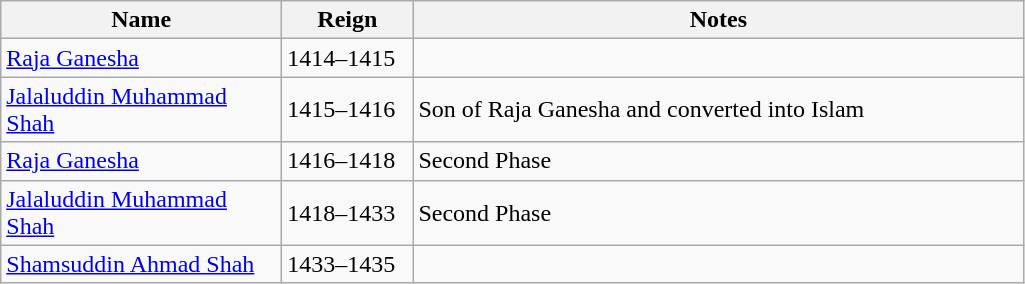<table class="wikitable">
<tr>
<th width="180">Name</th>
<th width="80">Reign</th>
<th width="400">Notes</th>
</tr>
<tr>
<td><a href='#'>Raja Ganesha</a></td>
<td>1414–1415</td>
<td></td>
</tr>
<tr>
<td><a href='#'>Jalaluddin Muhammad Shah</a></td>
<td>1415–1416</td>
<td>Son of Raja Ganesha and converted into Islam</td>
</tr>
<tr>
<td><a href='#'>Raja Ganesha</a></td>
<td>1416–1418</td>
<td>Second Phase</td>
</tr>
<tr>
<td><a href='#'>Jalaluddin Muhammad Shah</a></td>
<td>1418–1433</td>
<td>Second Phase</td>
</tr>
<tr>
<td><a href='#'>Shamsuddin Ahmad Shah</a></td>
<td>1433–1435</td>
<td></td>
</tr>
</table>
